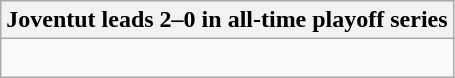<table class="wikitable collapsible collapsed">
<tr>
<th>Joventut leads 2–0 in all-time playoff series</th>
</tr>
<tr>
<td><br>
</td>
</tr>
</table>
